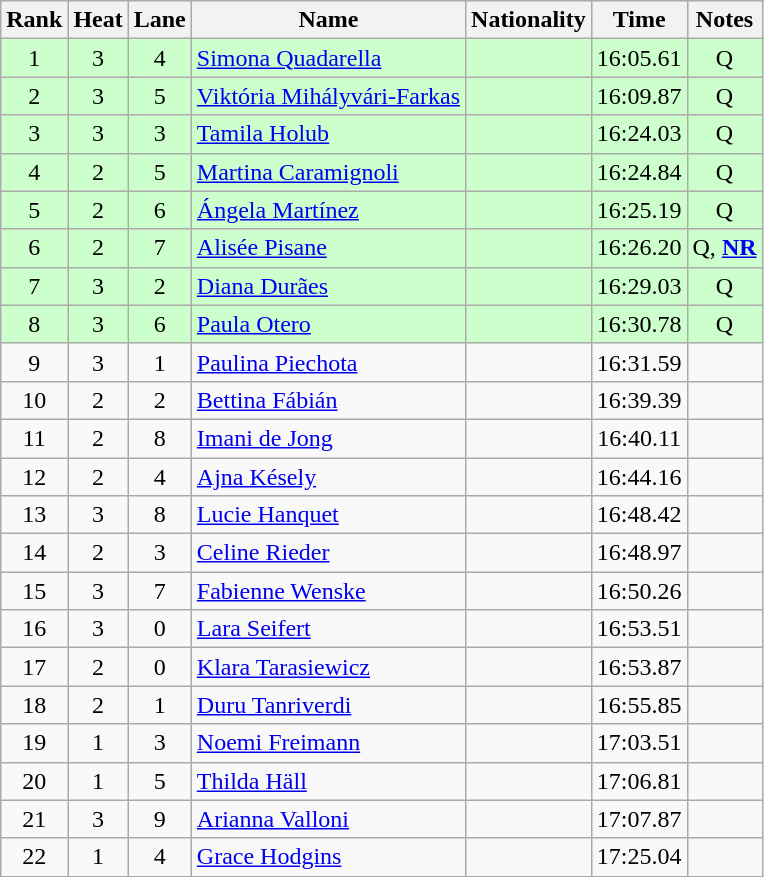<table class="wikitable sortable" style="text-align:center">
<tr>
<th>Rank</th>
<th>Heat</th>
<th>Lane</th>
<th>Name</th>
<th>Nationality</th>
<th>Time</th>
<th>Notes</th>
</tr>
<tr bgcolor=ccffcc>
<td>1</td>
<td>3</td>
<td>4</td>
<td align=left><a href='#'>Simona Quadarella</a></td>
<td align=left></td>
<td>16:05.61</td>
<td>Q</td>
</tr>
<tr bgcolor=ccffcc>
<td>2</td>
<td>3</td>
<td>5</td>
<td align=left><a href='#'>Viktória Mihályvári-Farkas</a></td>
<td align=left></td>
<td>16:09.87</td>
<td>Q</td>
</tr>
<tr bgcolor=ccffcc>
<td>3</td>
<td>3</td>
<td>3</td>
<td align=left><a href='#'>Tamila Holub</a></td>
<td align=left></td>
<td>16:24.03</td>
<td>Q</td>
</tr>
<tr bgcolor=ccffcc>
<td>4</td>
<td>2</td>
<td>5</td>
<td align=left><a href='#'>Martina Caramignoli</a></td>
<td align=left></td>
<td>16:24.84</td>
<td>Q</td>
</tr>
<tr bgcolor=ccffcc>
<td>5</td>
<td>2</td>
<td>6</td>
<td align=left><a href='#'>Ángela Martínez</a></td>
<td align=left></td>
<td>16:25.19</td>
<td>Q</td>
</tr>
<tr bgcolor=ccffcc>
<td>6</td>
<td>2</td>
<td>7</td>
<td align=left><a href='#'>Alisée Pisane</a></td>
<td align=left></td>
<td>16:26.20</td>
<td>Q, <strong><a href='#'>NR</a></strong></td>
</tr>
<tr bgcolor=ccffcc>
<td>7</td>
<td>3</td>
<td>2</td>
<td align=left><a href='#'>Diana Durães</a></td>
<td align=left></td>
<td>16:29.03</td>
<td>Q</td>
</tr>
<tr bgcolor=ccffcc>
<td>8</td>
<td>3</td>
<td>6</td>
<td align=left><a href='#'>Paula Otero</a></td>
<td align=left></td>
<td>16:30.78</td>
<td>Q</td>
</tr>
<tr>
<td>9</td>
<td>3</td>
<td>1</td>
<td align=left><a href='#'>Paulina Piechota</a></td>
<td align=left></td>
<td>16:31.59</td>
<td></td>
</tr>
<tr>
<td>10</td>
<td>2</td>
<td>2</td>
<td align=left><a href='#'>Bettina Fábián</a></td>
<td align=left></td>
<td>16:39.39</td>
<td></td>
</tr>
<tr>
<td>11</td>
<td>2</td>
<td>8</td>
<td align=left><a href='#'>Imani de Jong</a></td>
<td align=left></td>
<td>16:40.11</td>
<td></td>
</tr>
<tr>
<td>12</td>
<td>2</td>
<td>4</td>
<td align=left><a href='#'>Ajna Késely</a></td>
<td align=left></td>
<td>16:44.16</td>
<td></td>
</tr>
<tr>
<td>13</td>
<td>3</td>
<td>8</td>
<td align=left><a href='#'>Lucie Hanquet</a></td>
<td align=left></td>
<td>16:48.42</td>
<td></td>
</tr>
<tr>
<td>14</td>
<td>2</td>
<td>3</td>
<td align=left><a href='#'>Celine Rieder</a></td>
<td align=left></td>
<td>16:48.97</td>
<td></td>
</tr>
<tr>
<td>15</td>
<td>3</td>
<td>7</td>
<td align=left><a href='#'>Fabienne Wenske</a></td>
<td align=left></td>
<td>16:50.26</td>
<td></td>
</tr>
<tr>
<td>16</td>
<td>3</td>
<td>0</td>
<td align=left><a href='#'>Lara Seifert</a></td>
<td align=left></td>
<td>16:53.51</td>
<td></td>
</tr>
<tr>
<td>17</td>
<td>2</td>
<td>0</td>
<td align=left><a href='#'>Klara Tarasiewicz</a></td>
<td align=left></td>
<td>16:53.87</td>
<td></td>
</tr>
<tr>
<td>18</td>
<td>2</td>
<td>1</td>
<td align=left><a href='#'>Duru Tanriverdi</a></td>
<td align=left></td>
<td>16:55.85</td>
<td></td>
</tr>
<tr>
<td>19</td>
<td>1</td>
<td>3</td>
<td align=left><a href='#'>Noemi Freimann</a></td>
<td align=left></td>
<td>17:03.51</td>
<td></td>
</tr>
<tr>
<td>20</td>
<td>1</td>
<td>5</td>
<td align=left><a href='#'>Thilda Häll</a></td>
<td align=left></td>
<td>17:06.81</td>
<td></td>
</tr>
<tr>
<td>21</td>
<td>3</td>
<td>9</td>
<td align=left><a href='#'>Arianna Valloni</a></td>
<td align=left></td>
<td>17:07.87</td>
<td></td>
</tr>
<tr>
<td>22</td>
<td>1</td>
<td>4</td>
<td align=left><a href='#'>Grace Hodgins</a></td>
<td align=left></td>
<td>17:25.04</td>
<td></td>
</tr>
</table>
